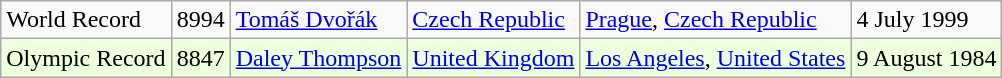<table class="wikitable" style="text-align:left">
<tr>
<td align=left>World Record</td>
<td align=left>8994</td>
<td align=left><a href='#'>Tomáš Dvořák</a></td>
<td><a href='#'>Czech Republic</a></td>
<td><a href='#'>Prague</a>, <a href='#'>Czech Republic</a></td>
<td>4 July 1999</td>
</tr>
<tr bgcolor = "eeffdd">
<td>Olympic Record</td>
<td align=left>8847</td>
<td><a href='#'>Daley Thompson</a></td>
<td><a href='#'>United Kingdom</a></td>
<td><a href='#'>Los Angeles</a>, <a href='#'>United States</a></td>
<td>9 August 1984</td>
</tr>
</table>
